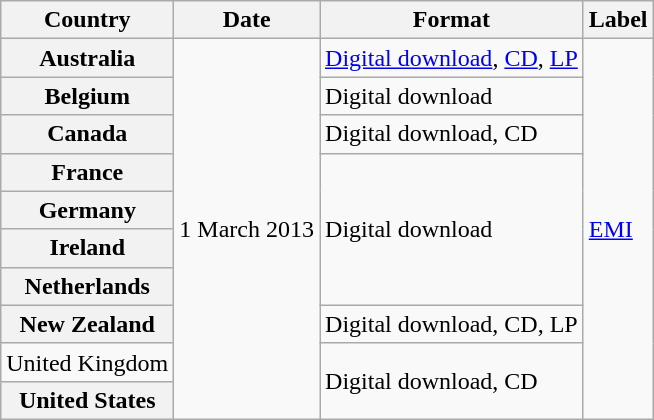<table class="wikitable plainrowheaders">
<tr>
<th scope="col">Country</th>
<th scope="col">Date</th>
<th scope="col">Format</th>
<th scope="col">Label</th>
</tr>
<tr>
<th scope="row">Australia</th>
<td rowspan="10">1 March 2013</td>
<td><a href='#'>Digital download</a>, <a href='#'>CD</a>, <a href='#'>LP</a></td>
<td rowspan="10"><a href='#'>EMI</a></td>
</tr>
<tr>
<th scope="row">Belgium</th>
<td>Digital download</td>
</tr>
<tr>
<th scope="row">Canada</th>
<td>Digital download, CD</td>
</tr>
<tr>
<th scope="row">France</th>
<td rowspan="4">Digital download</td>
</tr>
<tr>
<th scope="row">Germany</th>
</tr>
<tr>
<th scope="row">Ireland</th>
</tr>
<tr>
<th scope="row">Netherlands</th>
</tr>
<tr>
<th scope="row">New Zealand</th>
<td>Digital download, CD, LP</td>
</tr>
<tr>
<td>United Kingdom</td>
<td rowspan="2">Digital download, CD</td>
</tr>
<tr>
<th scope="row">United States</th>
</tr>
</table>
